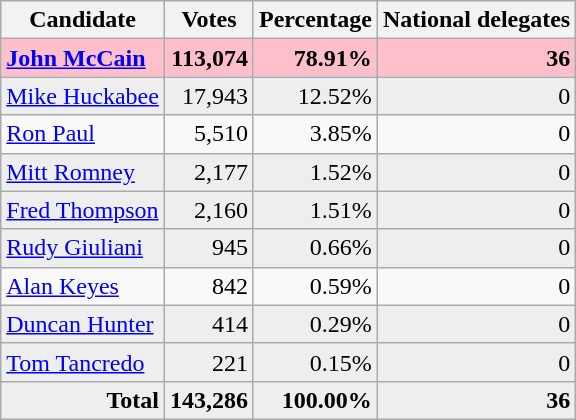<table class="wikitable" style="text-align:right;">
<tr>
<th>Candidate</th>
<th>Votes</th>
<th>Percentage</th>
<th>National delegates</th>
</tr>
<tr style="background:pink;">
<td style="text-align:left;"><strong><a href='#'>John McCain</a></strong></td>
<td><strong>113,074</strong></td>
<td><strong>78.91%</strong></td>
<td><strong>36</strong></td>
</tr>
<tr style="background:#eee;">
<td style="text-align:left;"><a href='#'>Mike Huckabee</a></td>
<td>17,943</td>
<td>12.52%</td>
<td>0</td>
</tr>
<tr>
<td style="text-align:left;"><a href='#'>Ron Paul</a></td>
<td>5,510</td>
<td>3.85%</td>
<td>0</td>
</tr>
<tr style="background:#eee;">
<td style="text-align:left;"><a href='#'>Mitt Romney</a></td>
<td>2,177</td>
<td>1.52%</td>
<td>0</td>
</tr>
<tr style="background:#eee;">
<td style="text-align:left;"><a href='#'>Fred Thompson</a></td>
<td>2,160</td>
<td>1.51%</td>
<td>0</td>
</tr>
<tr style="background:#eee;">
<td style="text-align:left;"><a href='#'>Rudy Giuliani</a></td>
<td>945</td>
<td>0.66%</td>
<td>0</td>
</tr>
<tr>
<td style="text-align:left;"><a href='#'>Alan Keyes</a></td>
<td>842</td>
<td>0.59%</td>
<td>0</td>
</tr>
<tr style="background:#eee;">
<td style="text-align:left;"><a href='#'>Duncan Hunter</a></td>
<td>414</td>
<td>0.29%</td>
<td>0</td>
</tr>
<tr style="background:#eee;">
<td style="text-align:left;"><a href='#'>Tom Tancredo</a></td>
<td>221</td>
<td>0.15%</td>
<td>0</td>
</tr>
<tr style="background:#eee;">
<td><strong>Total</strong></td>
<td><strong>143,286</strong></td>
<td><strong>100.00%</strong></td>
<td><strong>36</strong></td>
</tr>
</table>
